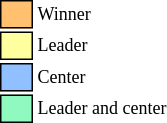<table class="toccolours" style="font-size: 75%; white-space: nowrap;">
<tr>
<td style="background:#FFC06F; border: 1px solid black;">      </td>
<td>Winner</td>
</tr>
<tr>
<td style="background:#FFFF9F; border: 1px solid black;">      </td>
<td>Leader</td>
</tr>
<tr>
<td style="background:#90C0FF; border: 1px solid black;">      </td>
<td>Center</td>
</tr>
<tr>
<td style="background:#90F9C0; border: 1px solid black;">      </td>
<td>Leader and center</td>
</tr>
</table>
